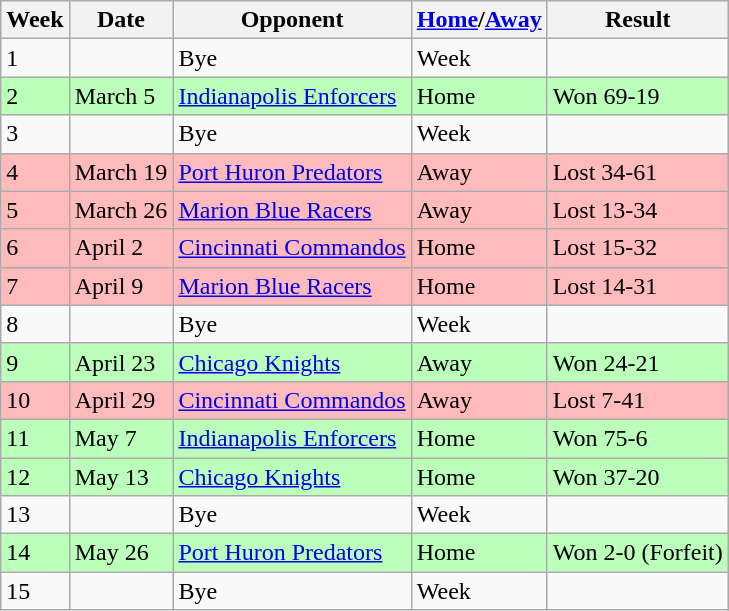<table class="wikitable">
<tr>
<th>Week</th>
<th>Date</th>
<th>Opponent</th>
<th><a href='#'>Home</a>/<a href='#'>Away</a></th>
<th>Result</th>
</tr>
<tr>
<td>1</td>
<td></td>
<td>Bye</td>
<td>Week</td>
<td></td>
</tr>
<tr bgcolor="#bbffbb">
<td>2</td>
<td>March 5</td>
<td><a href='#'>Indianapolis Enforcers</a></td>
<td>Home</td>
<td>Won 69-19</td>
</tr>
<tr>
<td>3</td>
<td></td>
<td>Bye</td>
<td>Week</td>
<td></td>
</tr>
<tr bgcolor="#ffbbbb">
<td>4</td>
<td>March 19</td>
<td><a href='#'>Port Huron Predators</a></td>
<td>Away</td>
<td>Lost 34-61</td>
</tr>
<tr bgcolor="#ffbbbb">
<td>5</td>
<td>March 26</td>
<td><a href='#'>Marion Blue Racers</a></td>
<td>Away</td>
<td>Lost 13-34</td>
</tr>
<tr bgcolor="#ffbbbb">
<td>6</td>
<td>April 2</td>
<td><a href='#'>Cincinnati Commandos</a></td>
<td>Home</td>
<td>Lost 15-32</td>
</tr>
<tr bgcolor="#ffbbbb">
<td>7</td>
<td>April 9</td>
<td><a href='#'>Marion Blue Racers</a></td>
<td>Home</td>
<td>Lost 14-31</td>
</tr>
<tr>
<td>8</td>
<td></td>
<td>Bye</td>
<td>Week</td>
<td></td>
</tr>
<tr bgcolor="#bbffbb">
<td>9</td>
<td>April 23</td>
<td><a href='#'>Chicago Knights</a></td>
<td>Away</td>
<td>Won 24-21</td>
</tr>
<tr bgcolor="#ffbbbb">
<td>10</td>
<td>April 29</td>
<td><a href='#'>Cincinnati Commandos</a></td>
<td>Away</td>
<td>Lost 7-41</td>
</tr>
<tr bgcolor="#bbffbb">
<td>11</td>
<td>May 7</td>
<td><a href='#'>Indianapolis Enforcers</a></td>
<td>Home</td>
<td>Won 75-6</td>
</tr>
<tr bgcolor="#bbffbb">
<td>12</td>
<td>May 13</td>
<td><a href='#'>Chicago Knights</a></td>
<td>Home</td>
<td>Won 37-20</td>
</tr>
<tr>
<td>13</td>
<td></td>
<td>Bye</td>
<td>Week</td>
<td></td>
</tr>
<tr bgcolor="#bbffbb">
<td>14</td>
<td>May 26</td>
<td><a href='#'>Port Huron Predators</a></td>
<td>Home</td>
<td>Won 2-0 (Forfeit)</td>
</tr>
<tr>
<td>15</td>
<td></td>
<td>Bye</td>
<td>Week</td>
<td></td>
</tr>
</table>
